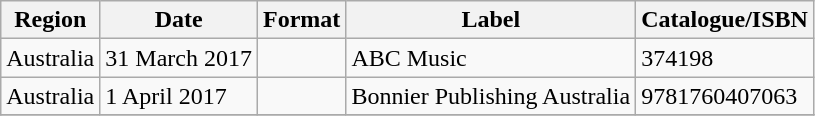<table class="wikitable plainrowheaders">
<tr>
<th scope="col">Region</th>
<th scope="col">Date</th>
<th scope="col">Format</th>
<th scope="col">Label</th>
<th scope="col">Catalogue/ISBN</th>
</tr>
<tr>
<td>Australia</td>
<td>31 March 2017</td>
<td></td>
<td>ABC Music</td>
<td>374198</td>
</tr>
<tr>
<td>Australia</td>
<td>1 April 2017</td>
<td></td>
<td>Bonnier Publishing Australia</td>
<td>9781760407063</td>
</tr>
<tr>
</tr>
</table>
